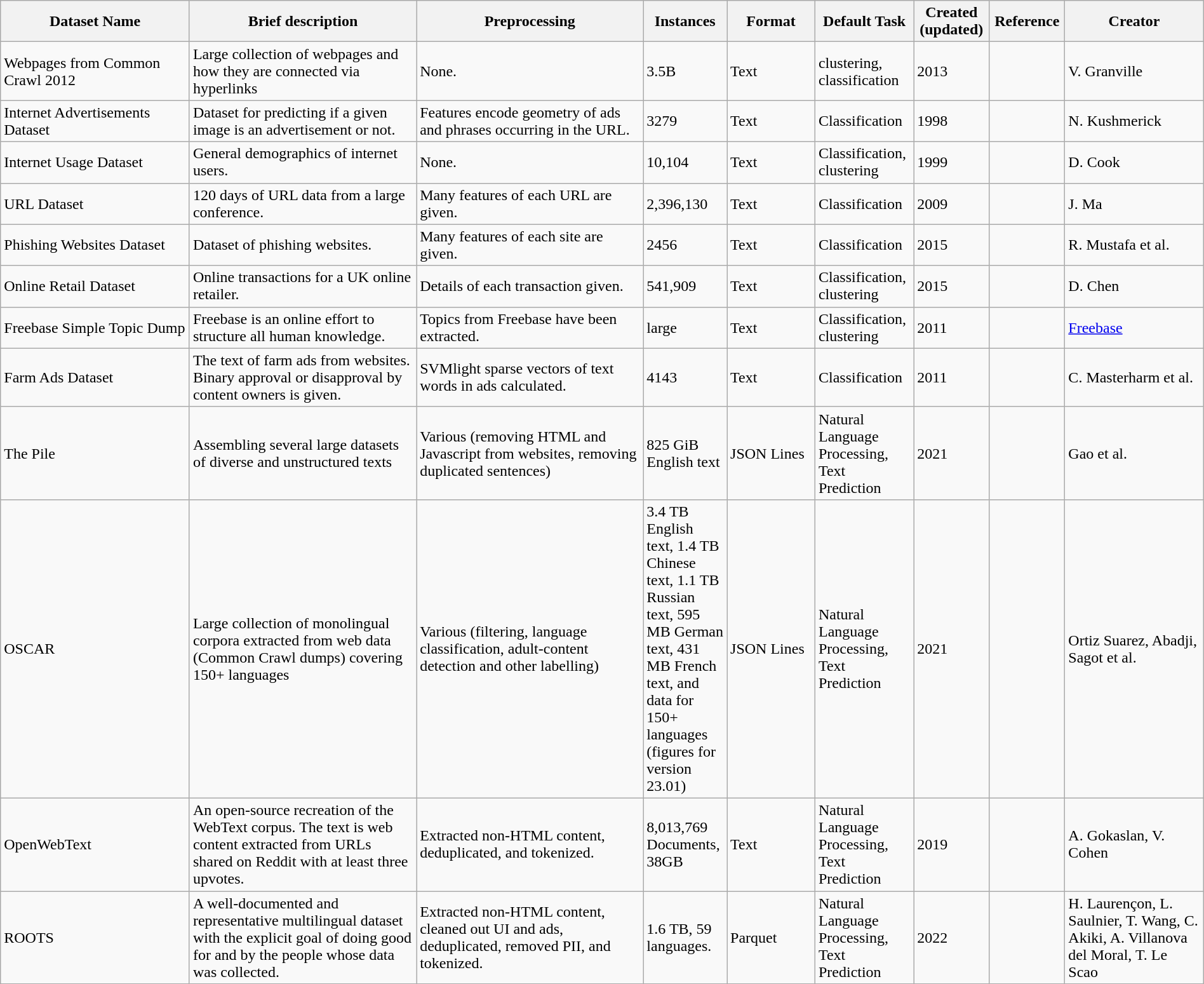<table class="wikitable sortable" style="width: 100%">
<tr>
<th scope="col" style="width: 15%;">Dataset Name</th>
<th scope="col" style="width: 18%;">Brief description</th>
<th scope="col" style="width: 18%;">Preprocessing</th>
<th scope="col" style="width: 6%;">Instances</th>
<th scope="col" style="width: 7%;">Format</th>
<th scope="col" style="width: 7%;">Default Task</th>
<th scope="col" style="width: 6%;">Created (updated)</th>
<th scope="col" style="width: 6%;">Reference</th>
<th scope="col" style="width: 11%;">Creator</th>
</tr>
<tr>
<td>Webpages from Common Crawl 2012</td>
<td>Large collection of webpages and how they are connected via hyperlinks</td>
<td>None.</td>
<td>3.5B</td>
<td>Text</td>
<td>clustering, classification</td>
<td>2013</td>
<td></td>
<td>V. Granville</td>
</tr>
<tr>
<td>Internet Advertisements Dataset</td>
<td>Dataset for predicting if a given image is an advertisement or not.</td>
<td>Features encode geometry of ads and phrases occurring in the URL.</td>
<td>3279</td>
<td>Text</td>
<td>Classification</td>
<td>1998</td>
<td></td>
<td>N. Kushmerick</td>
</tr>
<tr>
<td>Internet Usage Dataset</td>
<td>General demographics of internet users.</td>
<td>None.</td>
<td>10,104</td>
<td>Text</td>
<td>Classification, clustering</td>
<td>1999</td>
<td></td>
<td>D. Cook</td>
</tr>
<tr>
<td>URL Dataset</td>
<td>120 days of URL data from a large conference.</td>
<td>Many features of each URL are given.</td>
<td>2,396,130</td>
<td>Text</td>
<td>Classification</td>
<td>2009</td>
<td></td>
<td>J. Ma</td>
</tr>
<tr>
<td>Phishing Websites Dataset</td>
<td>Dataset of phishing websites.</td>
<td>Many features of each site are given.</td>
<td>2456</td>
<td>Text</td>
<td>Classification</td>
<td>2015</td>
<td></td>
<td>R. Mustafa et al.</td>
</tr>
<tr>
<td>Online Retail Dataset</td>
<td>Online transactions for a UK online retailer.</td>
<td>Details of each transaction given.</td>
<td>541,909</td>
<td>Text</td>
<td>Classification, clustering</td>
<td>2015</td>
<td></td>
<td>D. Chen</td>
</tr>
<tr>
<td>Freebase Simple Topic Dump</td>
<td>Freebase is an online effort to structure all human knowledge.</td>
<td>Topics from Freebase have been extracted.</td>
<td>large</td>
<td>Text</td>
<td>Classification, clustering</td>
<td>2011</td>
<td></td>
<td><a href='#'>Freebase</a></td>
</tr>
<tr>
<td>Farm Ads Dataset</td>
<td>The text of farm ads from websites. Binary approval or disapproval by content owners is given.</td>
<td>SVMlight sparse vectors of text words in ads calculated.</td>
<td>4143</td>
<td>Text</td>
<td>Classification</td>
<td>2011</td>
<td></td>
<td>C. Masterharm et al.</td>
</tr>
<tr>
<td>The Pile</td>
<td>Assembling several large datasets of diverse and unstructured texts</td>
<td>Various (removing HTML and Javascript from websites, removing duplicated sentences)</td>
<td>825 GiB English text</td>
<td>JSON Lines</td>
<td>Natural Language Processing, Text Prediction</td>
<td>2021</td>
<td></td>
<td>Gao et al.</td>
</tr>
<tr>
<td>OSCAR</td>
<td>Large collection of monolingual corpora extracted from web data (Common Crawl dumps) covering 150+ languages</td>
<td>Various (filtering, language classification, adult-content detection and other labelling)</td>
<td>3.4 TB English text, 1.4 TB Chinese text, 1.1 TB Russian text, 595 MB German text, 431 MB French text, and data for 150+ languages (figures for version 23.01)</td>
<td>JSON Lines</td>
<td>Natural Language Processing, Text Prediction</td>
<td>2021</td>
<td></td>
<td>Ortiz Suarez, Abadji, Sagot et al.</td>
</tr>
<tr>
<td>OpenWebText</td>
<td>An open-source recreation of the WebText corpus. The text is web content extracted from URLs shared on Reddit with at least three upvotes.</td>
<td>Extracted non-HTML content, deduplicated, and tokenized.</td>
<td>8,013,769 Documents, 38GB</td>
<td>Text</td>
<td>Natural Language Processing, Text Prediction</td>
<td>2019</td>
<td></td>
<td>A. Gokaslan, V. Cohen</td>
</tr>
<tr>
<td>ROOTS</td>
<td>A well-documented and representative multilingual dataset with the explicit goal of doing good for and by the people whose data was collected.</td>
<td>Extracted non-HTML content, cleaned out UI and ads, deduplicated, removed PII, and tokenized.</td>
<td>1.6 TB, 59 languages.</td>
<td>Parquet</td>
<td>Natural Language Processing, Text Prediction</td>
<td>2022</td>
<td></td>
<td>H. Laurençon, L. Saulnier, T. Wang, C. Akiki, A. Villanova del Moral, T. Le Scao</td>
</tr>
</table>
